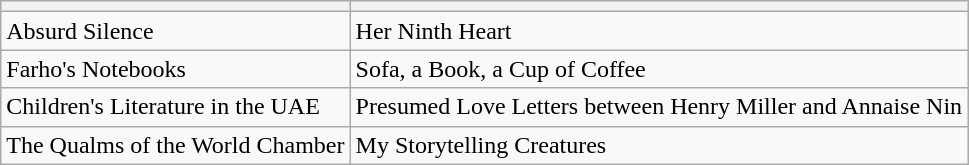<table class="wikitable">
<tr>
<th></th>
<th></th>
</tr>
<tr>
<td>Absurd Silence</td>
<td>Her Ninth Heart</td>
</tr>
<tr>
<td>Farho's Notebooks</td>
<td>Sofa, a Book, a Cup of Coffee</td>
</tr>
<tr>
<td>Children's Literature in the UAE</td>
<td>Presumed Love Letters between Henry Miller and Annaise Nin</td>
</tr>
<tr>
<td>The Qualms of the World Chamber</td>
<td>My Storytelling Creatures</td>
</tr>
</table>
